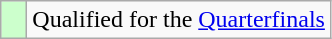<table class="wikitable" style="text-align:left">
<tr>
<td width=10px bgcolor=#ccffcc></td>
<td>Qualified for the <a href='#'>Quarterfinals</a></td>
</tr>
</table>
